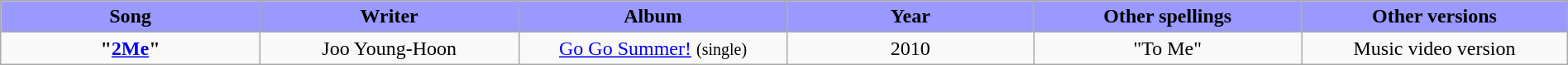<table class="wikitable" style="margin:0.5em auto; clear:both; text-align:center; width:100%">
<tr>
<th width="500" style="background: #99F;">Song</th>
<th width="500" style="background: #99F;">Writer</th>
<th width="500" style="background: #99F;">Album</th>
<th width="500" style="background: #99F;">Year</th>
<th width="500" style="background: #99F;">Other spellings</th>
<th width="500" style="background: #99F;">Other versions</th>
</tr>
<tr>
<td><strong>"<a href='#'>2Me</a>"</strong></td>
<td>Joo Young-Hoon</td>
<td><a href='#'>Go Go Summer!</a> <small>(single)</small></td>
<td>2010</td>
<td>"To Me"</td>
<td>Music video version<br></td>
</tr>
</table>
